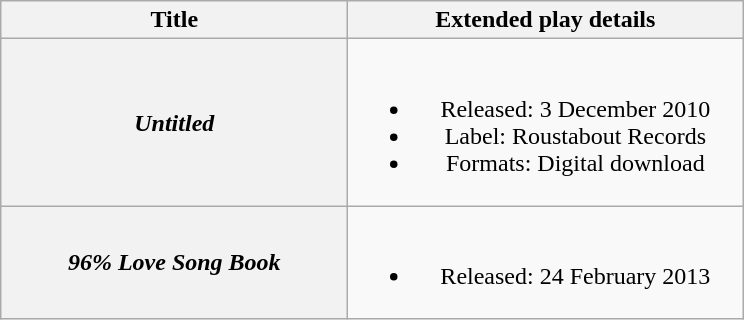<table class="wikitable plainrowheaders" style="text-align:center;" border="1">
<tr>
<th scope="col" style="width:14em;">Title</th>
<th scope="col" style="width:16em;">Extended play details</th>
</tr>
<tr>
<th scope="row"><em>Untitled</em></th>
<td><br><ul><li>Released: 3 December 2010</li><li>Label: Roustabout Records</li><li>Formats: Digital download</li></ul></td>
</tr>
<tr>
<th scope="row"><em>96% Love Song Book</em></th>
<td><br><ul><li>Released: 24 February 2013</li></ul></td>
</tr>
</table>
